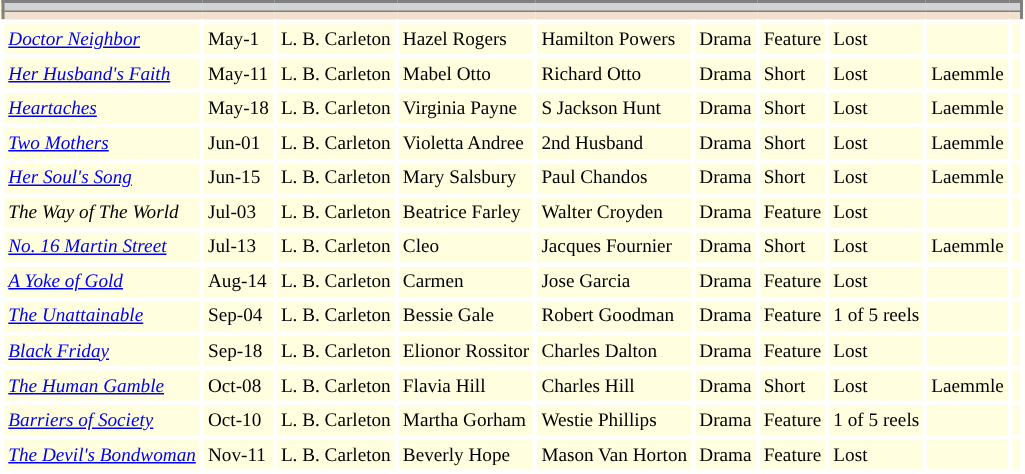<table class="wikitable mw-collapsible mw-collapsed" style="background:lightyellow; border:2px solid gray;font-size:80%">
<tr>
<th colspan="18" style="border:1px solid #808080;background: lightgrey; "></th>
</tr>
<tr>
<th style="border: 0px solid #FFFAF5; background:#F2E0CE"></th>
<th style="border:0px solid #FFFAF5; background:#F2E0CE"></th>
<th style="border:0px solid #FFFAF5; background:#F2E0CE"></th>
<th style="border:0px solid #FFFAF5; background:#F2E0CE"></th>
<th style="border:0px solid #FFFAF5; background:#F2E0CE"></th>
<th style="border:0px solid #FFFAF5; background:#F2E0CE"></th>
<th style="border:0px solid #FFFAF5; background:#F2E0CE"></th>
<th style="border:0px solid #FFFAF5; background:#F2E0CE"></th>
<th style="border:0px solid #FFFAF5; background:#F2E0CE"></th>
<th style="border:0px solid #FFFAF5; background:#F2E0CE"></th>
</tr>
<tr>
<td style="border:3px solid #FFFFFF"><em><a href='#'>Doctor Neighbor</a></em></td>
<td style="border:3px solid #FFFFFF">May-1</td>
<td style="border:3px solid #FFFFFF">L. B. Carleton</td>
<td style="border:3px solid #FFFFFF">Hazel Rogers</td>
<td style="border:3px solid #FFFFFF">Hamilton Powers</td>
<td style="border:3px solid #FFFFFF">Drama</td>
<td style="border:3px solid #FFFFFF">Feature</td>
<td style="border:3px solid #FFFFFF">Lost</td>
<td style="border:3px solid #FFFFFF"></td>
<td style="border:3px solid #FFFFFF"></td>
</tr>
<tr>
<td style="border:3px solid #FFFFFF"><em><a href='#'>Her Husband's Faith</a></em></td>
<td style="border:3px solid #FFFFFF">May-11</td>
<td style="border:3px solid #FFFFFF">L. B. Carleton</td>
<td style="border:3px solid #FFFFFF">Mabel Otto</td>
<td style="border:3px solid #FFFFFF">Richard Otto</td>
<td style="border:3px solid #FFFFFF">Drama</td>
<td style="border:3px solid #FFFFFF">Short</td>
<td style="border:3px solid #FFFFFF">Lost</td>
<td style="border:3px solid #FFFFFF">Laemmle</td>
<td style="border:3px solid #FFFFFF"></td>
</tr>
<tr>
<td style="border:3px solid #FFFFFF"><em><a href='#'>Heartaches</a> </em></td>
<td style="border:3px solid #FFFFFF">May-18</td>
<td style="border:3px solid #FFFFFF">L. B. Carleton</td>
<td style="border:3px solid #FFFFFF">Virginia Payne</td>
<td style="border:3px solid #FFFFFF">S Jackson Hunt</td>
<td style="border:3px solid #FFFFFF">Drama</td>
<td style="border:3px solid #FFFFFF">Short</td>
<td style="border:3px solid #FFFFFF">Lost</td>
<td style="border:3px solid #FFFFFF">Laemmle</td>
<td style="border:3px solid #FFFFFF"></td>
</tr>
<tr>
<td style="border:3px solid #FFFFFF"><em><a href='#'>Two Mothers</a></em></td>
<td style="border:3px solid #FFFFFF">Jun-01</td>
<td style="border:3px solid #FFFFFF">L. B. Carleton</td>
<td style="border:3px solid #FFFFFF">Violetta Andree</td>
<td style="border:3px solid #FFFFFF">2nd Husband</td>
<td style="border:3px solid #FFFFFF">Drama</td>
<td style="border:3px solid #FFFFFF">Short</td>
<td style="border:3px solid #FFFFFF">Lost</td>
<td style="border:3px solid #FFFFFF">Laemmle</td>
<td style="border:3px solid #FFFFFF"></td>
</tr>
<tr>
<td style="border:3px solid #FFFFFF"><em><a href='#'>Her Soul's Song</a></em></td>
<td style="border:3px solid #FFFFFF">Jun-15</td>
<td style="border:3px solid #FFFFFF">L. B. Carleton</td>
<td style="border:3px solid #FFFFFF">Mary Salsbury</td>
<td style="border:3px solid #FFFFFF">Paul Chandos</td>
<td style="border:3px solid #FFFFFF">Drama</td>
<td style="border:3px solid #FFFFFF">Short</td>
<td style="border:3px solid #FFFFFF">Lost</td>
<td style="border:3px solid #FFFFFF">Laemmle</td>
<td style="border:3px solid #FFFFFF"></td>
</tr>
<tr>
<td style="border:3px solid #FFFFFF"><em>The Way of The World</em></td>
<td style="border:3px solid #FFFFFF">Jul-03</td>
<td style="border:3px solid #FFFFFF">L. B. Carleton</td>
<td style="border:3px solid #FFFFFF">Beatrice Farley</td>
<td style="border:3px solid #FFFFFF">Walter Croyden</td>
<td style="border:3px solid #FFFFFF">Drama</td>
<td style="border:3px solid #FFFFFF">Feature</td>
<td style="border:3px solid #FFFFFF">Lost</td>
<td style="border:3px solid #FFFFFF"></td>
<td style="border:3px solid #FFFFFF"></td>
</tr>
<tr>
<td style="border:3px solid #FFFFFF"><em><a href='#'>No. 16 Martin Street</a></em></td>
<td style="border:3px solid #FFFFFF">Jul-13</td>
<td style="border:3px solid #FFFFFF">L. B. Carleton</td>
<td style="border:3px solid #FFFFFF">Cleo</td>
<td style="border:3px solid #FFFFFF">Jacques Fournier</td>
<td style="border:3px solid #FFFFFF">Drama</td>
<td style="border:3px solid #FFFFFF">Short</td>
<td style="border:3px solid #FFFFFF">Lost</td>
<td style="border:3px solid #FFFFFF">Laemmle</td>
<td style="border:3px solid #FFFFFF"></td>
</tr>
<tr>
<td style="border:3px solid #FFFFFF"><em><a href='#'>A Yoke of Gold</a></em></td>
<td style="border:3px solid #FFFFFF">Aug-14</td>
<td style="border:3px solid #FFFFFF">L. B. Carleton</td>
<td style="border:3px solid #FFFFFF">Carmen</td>
<td style="border:3px solid #FFFFFF">Jose Garcia</td>
<td style="border:3px solid #FFFFFF">Drama</td>
<td style="border:3px solid #FFFFFF">Feature</td>
<td style="border:3px solid #FFFFFF">Lost</td>
<td style="border:3px solid #FFFFFF"></td>
<td style="border:3px solid #FFFFFF"></td>
</tr>
<tr>
<td style="border:3px solid #FFFFFF"><em><a href='#'>The Unattainable</a></em></td>
<td style="border:3px solid #FFFFFF">Sep-04</td>
<td style="border:3px solid #FFFFFF">L. B. Carleton</td>
<td style="border:3px solid #FFFFFF">Bessie Gale</td>
<td style="border:3px solid #FFFFFF">Robert Goodman</td>
<td style="border:3px solid #FFFFFF">Drama</td>
<td style="border:3px solid #FFFFFF">Feature</td>
<td style="border:3px solid #FFFFFF">1 of 5 reels</td>
<td style="border:3px solid #FFFFFF"></td>
<td style="border:3px solid #FFFFFF"></td>
</tr>
<tr>
<td style="border:3px solid #FFFFFF"><em><a href='#'>Black Friday</a></em></td>
<td style="border:3px solid #FFFFFF">Sep-18</td>
<td style="border:3px solid #FFFFFF">L. B. Carleton</td>
<td style="border:3px solid #FFFFFF">Elionor Rossitor</td>
<td style="border:3px solid #FFFFFF">Charles Dalton</td>
<td style="border:3px solid #FFFFFF">Drama</td>
<td style="border:3px solid #FFFFFF">Feature</td>
<td style="border:3px solid #FFFFFF">Lost</td>
<td style="border:3px solid #FFFFFF"></td>
<td style="border:3px solid #FFFFFF"></td>
</tr>
<tr>
<td style="border:3px solid #FFFFFF"><em><a href='#'>The Human Gamble</a></em></td>
<td style="border:3px solid #FFFFFF">Oct-08</td>
<td style="border:3px solid #FFFFFF">L. B. Carleton</td>
<td style="border:3px solid #FFFFFF">Flavia Hill</td>
<td style="border:3px solid #FFFFFF">Charles Hill</td>
<td style="border:3px solid #FFFFFF">Drama</td>
<td style="border:3px solid #FFFFFF">Short</td>
<td style="border:3px solid #FFFFFF">Lost</td>
<td style="border:3px solid #FFFFFF">Laemmle</td>
<td style="border:3px solid #FFFFFF"></td>
</tr>
<tr>
<td style="border:3px solid #FFFFFF"><em><a href='#'>Barriers of Society</a></em></td>
<td style="border:3px solid #FFFFFF">Oct-10</td>
<td style="border:3px solid #FFFFFF">L. B. Carleton</td>
<td style="border:3px solid #FFFFFF">Martha Gorham</td>
<td style="border:3px solid #FFFFFF">Westie Phillips</td>
<td style="border:3px solid #FFFFFF">Drama</td>
<td style="border:3px solid #FFFFFF">Feature</td>
<td style="border:3px solid #FFFFFF">1 of 5 reels</td>
<td style="border:3px solid #FFFFFF"></td>
<td style="border:3px solid #FFFFFF"></td>
</tr>
<tr>
<td style="border:3px solid #FFFFFF"><em><a href='#'>The Devil's Bondwoman</a></em></td>
<td style="border:3px solid #FFFFFF">Nov-11</td>
<td style="border:3px solid #FFFFFF">L. B. Carleton</td>
<td style="border:3px solid #FFFFFF">Beverly Hope</td>
<td style="border:3px solid #FFFFFF">Mason Van Horton</td>
<td style="border:3px solid #FFFFFF">Drama</td>
<td style="border:3px solid #FFFFFF">Feature</td>
<td style="border:3px solid #FFFFFF">Lost</td>
<td style="border:3px solid #FFFFFF"></td>
<td style="border:3px solid #FFFFFF"></td>
</tr>
</table>
